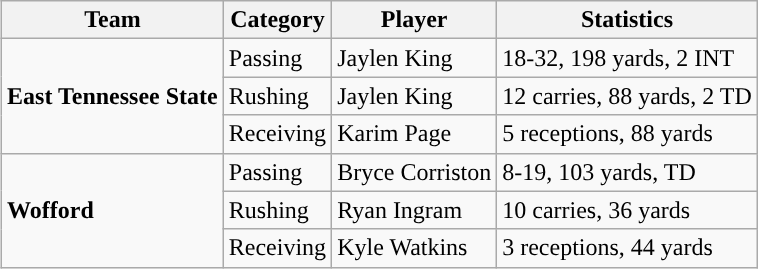<table class="wikitable" style="float: right;">
<tr>
<th>Team</th>
<th>Category</th>
<th>Player</th>
<th>Statistics</th>
</tr>
<tr>
<td rowspan=3><strong>East Tennessee State</strong></td>
<td>Passing</td>
<td>Jaylen King</td>
<td>18-32, 198 yards, 2 INT</td>
</tr>
<tr>
<td>Rushing</td>
<td>Jaylen King</td>
<td>12 carries, 88 yards, 2 TD</td>
</tr>
<tr>
<td>Receiving</td>
<td>Karim Page</td>
<td>5 receptions, 88 yards</td>
</tr>
<tr>
<td rowspan=3><strong>Wofford</strong></td>
<td>Passing</td>
<td>Bryce Corriston</td>
<td>8-19, 103 yards, TD</td>
</tr>
<tr>
<td>Rushing</td>
<td>Ryan Ingram</td>
<td>10 carries, 36 yards</td>
</tr>
<tr>
<td>Receiving</td>
<td>Kyle Watkins</td>
<td>3 receptions, 44 yards</td>
</tr>
</table>
